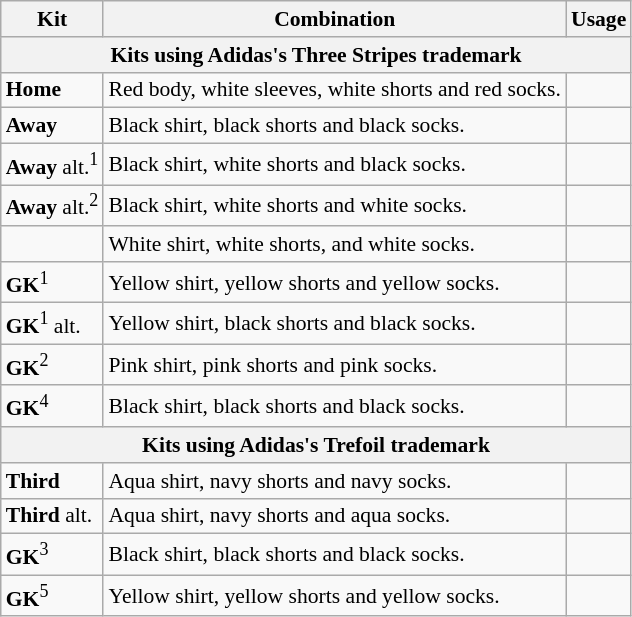<table class="wikitable" style="font-size:90%;">
<tr>
<th>Kit</th>
<th>Combination</th>
<th>Usage</th>
</tr>
<tr>
<th colspan="3">Kits using Adidas's Three Stripes trademark</th>
</tr>
<tr>
<td><strong>Home</strong></td>
<td>Red body, white sleeves, white shorts and red socks.</td>
<td></td>
</tr>
<tr>
<td><strong>Away</strong></td>
<td>Black shirt, black shorts and black socks.</td>
<td></td>
</tr>
<tr>
<td><strong>Away</strong> alt.<sup>1</sup></td>
<td>Black shirt, white shorts and black socks.</td>
<td></td>
</tr>
<tr>
<td><strong>Away</strong> alt.<sup>2</sup></td>
<td>Black shirt, white shorts and white socks.</td>
<td></td>
</tr>
<tr>
<td></td>
<td>White shirt, white shorts, and white socks.</td>
<td></td>
</tr>
<tr>
<td><strong>GK</strong><sup>1</sup></td>
<td>Yellow shirt, yellow shorts and yellow socks.</td>
<td></td>
</tr>
<tr>
<td><strong>GK</strong><sup>1</sup> alt.</td>
<td>Yellow shirt, black shorts and black socks.</td>
<td></td>
</tr>
<tr>
<td><strong>GK</strong><sup>2</sup></td>
<td>Pink shirt, pink shorts and pink socks.</td>
<td></td>
</tr>
<tr>
<td><strong>GK</strong><sup>4</sup></td>
<td>Black shirt, black shorts and black socks.</td>
<td></td>
</tr>
<tr>
<th colspan="3">Kits using Adidas's Trefoil trademark</th>
</tr>
<tr>
<td><strong>Third</strong></td>
<td>Aqua shirt, navy shorts and navy socks.</td>
<td></td>
</tr>
<tr>
<td><strong>Third</strong> alt.</td>
<td>Aqua shirt, navy shorts and aqua socks.</td>
<td></td>
</tr>
<tr>
<td><strong>GK</strong><sup>3</sup></td>
<td>Black shirt, black shorts and black socks.</td>
<td></td>
</tr>
<tr>
<td><strong>GK</strong><sup>5</sup></td>
<td>Yellow shirt, yellow shorts and yellow socks.</td>
<td></td>
</tr>
</table>
